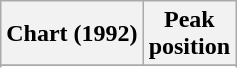<table class="wikitable sortable plainrowheaders" style="text-align:center;">
<tr>
<th scope="col">Chart (1992)</th>
<th scope="col">Peak<br>position</th>
</tr>
<tr>
</tr>
<tr>
</tr>
<tr>
</tr>
</table>
